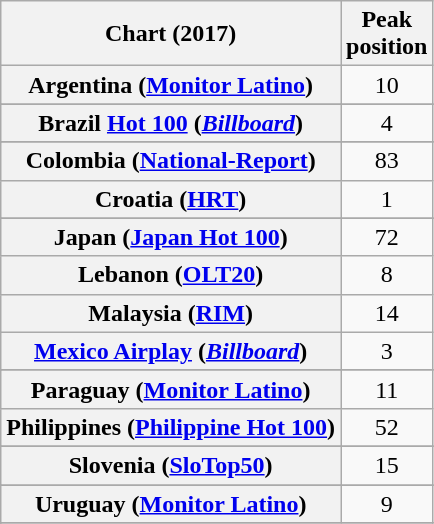<table class="wikitable sortable plainrowheaders" style="text-align:center">
<tr>
<th scope="col">Chart (2017)</th>
<th scope="col">Peak<br>position</th>
</tr>
<tr>
<th scope="row">Argentina (<a href='#'>Monitor Latino</a>)</th>
<td>10</td>
</tr>
<tr>
</tr>
<tr>
</tr>
<tr>
</tr>
<tr>
</tr>
<tr>
<th scope="row">Brazil <a href='#'>Hot 100</a> (<a href='#'><em>Billboard</em></a>)</th>
<td>4</td>
</tr>
<tr>
</tr>
<tr>
</tr>
<tr>
</tr>
<tr>
</tr>
<tr>
<th scope="row">Colombia (<a href='#'>National-Report</a>)</th>
<td>83</td>
</tr>
<tr>
<th scope="row">Croatia (<a href='#'>HRT</a>)</th>
<td>1</td>
</tr>
<tr>
</tr>
<tr>
</tr>
<tr>
</tr>
<tr>
</tr>
<tr>
</tr>
<tr>
</tr>
<tr>
</tr>
<tr>
</tr>
<tr>
</tr>
<tr>
</tr>
<tr>
<th scope="row">Japan (<a href='#'>Japan Hot 100</a>)</th>
<td>72</td>
</tr>
<tr>
<th scope="row">Lebanon (<a href='#'>OLT20</a>)</th>
<td>8</td>
</tr>
<tr>
<th scope="row">Malaysia (<a href='#'>RIM</a>)</th>
<td>14</td>
</tr>
<tr>
<th scope="row"><a href='#'>Mexico Airplay</a> (<em><a href='#'>Billboard</a></em>)</th>
<td>3</td>
</tr>
<tr>
</tr>
<tr>
</tr>
<tr>
</tr>
<tr>
</tr>
<tr>
<th scope="row">Paraguay (<a href='#'>Monitor Latino</a>)</th>
<td>11</td>
</tr>
<tr>
<th scope="row">Philippines (<a href='#'>Philippine Hot 100</a>)</th>
<td>52</td>
</tr>
<tr>
</tr>
<tr>
</tr>
<tr>
</tr>
<tr>
</tr>
<tr>
</tr>
<tr>
<th scope="row">Slovenia (<a href='#'>SloTop50</a>)</th>
<td>15</td>
</tr>
<tr>
</tr>
<tr>
</tr>
<tr>
</tr>
<tr>
</tr>
<tr>
<th scope="row">Uruguay (<a href='#'>Monitor Latino</a>)</th>
<td>9</td>
</tr>
<tr>
</tr>
<tr>
</tr>
<tr>
</tr>
<tr>
</tr>
<tr>
</tr>
</table>
